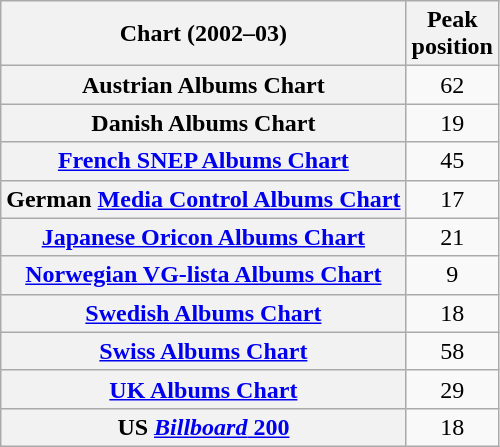<table class="wikitable sortable plainrowheaders" style="text-align:center;">
<tr>
<th scope="col">Chart (2002–03)</th>
<th scope="col">Peak<br>position</th>
</tr>
<tr>
<th scope="row">Austrian Albums Chart</th>
<td>62</td>
</tr>
<tr>
<th scope="row">Danish Albums Chart</th>
<td>19</td>
</tr>
<tr>
<th scope="row"><a href='#'>French SNEP Albums Chart</a></th>
<td>45</td>
</tr>
<tr>
<th scope="row">German <a href='#'>Media Control Albums Chart</a></th>
<td>17</td>
</tr>
<tr>
<th scope="row"><a href='#'>Japanese Oricon Albums Chart</a></th>
<td>21</td>
</tr>
<tr>
<th scope="row"><a href='#'>Norwegian VG-lista Albums Chart</a></th>
<td>9</td>
</tr>
<tr>
<th scope="row"><a href='#'>Swedish Albums Chart</a></th>
<td>18</td>
</tr>
<tr>
<th scope="row"><a href='#'>Swiss Albums Chart</a></th>
<td>58</td>
</tr>
<tr>
<th scope="row"><a href='#'>UK Albums Chart</a></th>
<td>29</td>
</tr>
<tr>
<th scope="row">US <a href='#'><em>Billboard</em> 200</a></th>
<td>18</td>
</tr>
</table>
